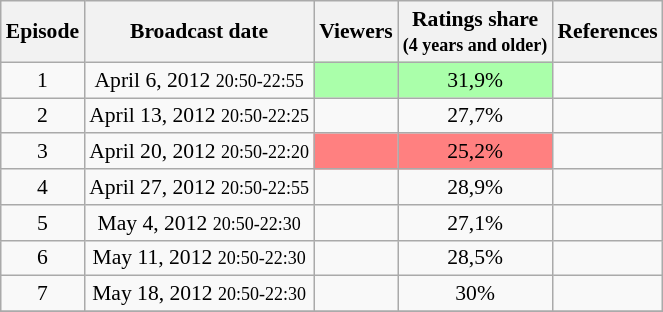<table class="wikitable" style="font-size:90%; text-align:center">
<tr>
<th>Episode</th>
<th>Broadcast date</th>
<th>Viewers</th>
<th>Ratings share<br><small>(4 years and older)</small></th>
<th>References</th>
</tr>
<tr>
<td>1</td>
<td>April 6, 2012 <small>20:50-22:55</small></td>
<td bgcolor="#AAFFAA"></td>
<td bgcolor="#AAFFAA">31,9%</td>
<td></td>
</tr>
<tr>
<td>2</td>
<td>April 13, 2012 <small>20:50-22:25</small></td>
<td></td>
<td>27,7%</td>
<td></td>
</tr>
<tr>
<td>3</td>
<td>April 20, 2012 <small>20:50-22:20</small></td>
<td bgcolor="#FF8080"></td>
<td bgcolor="#FF8080">25,2%</td>
<td></td>
</tr>
<tr>
<td>4</td>
<td>April 27, 2012 <small>20:50-22:55</small></td>
<td></td>
<td>28,9%</td>
<td></td>
</tr>
<tr>
<td>5</td>
<td>May 4, 2012 <small>20:50-22:30</small></td>
<td></td>
<td>27,1%</td>
<td></td>
</tr>
<tr>
<td>6</td>
<td>May 11, 2012 <small>20:50-22:30</small></td>
<td></td>
<td>28,5%</td>
<td></td>
</tr>
<tr>
<td>7</td>
<td>May 18, 2012 <small>20:50-22:30</small></td>
<td></td>
<td>30%</td>
<td></td>
</tr>
<tr>
</tr>
</table>
